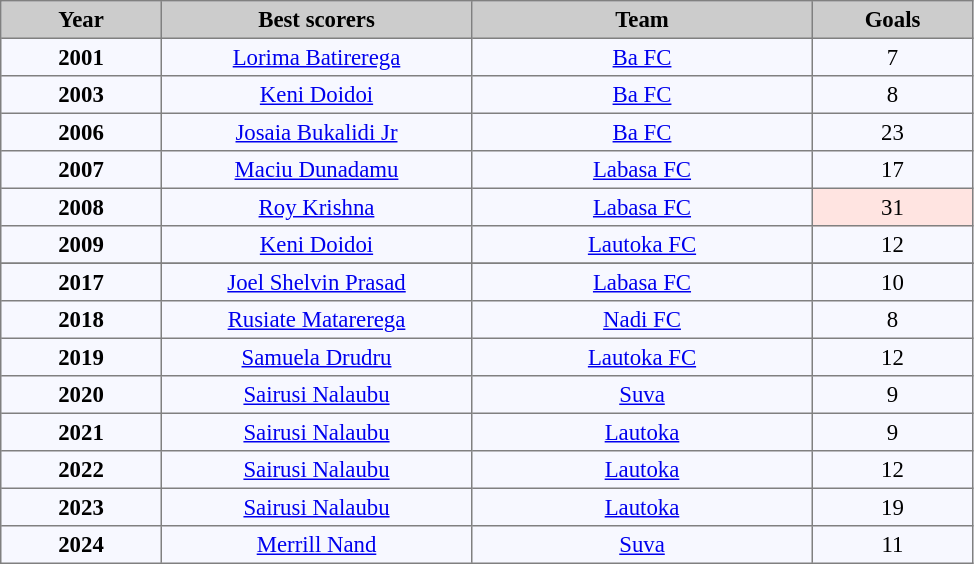<table bgcolor="#f7f8ff" cellpadding="3" cellspacing="0" border="1" style="font-size: 95%; border: gray solid 1px; border-collapse: collapse;">
<tr bgcolor="#CCCCCC" align="center">
<td width="100"><strong>Year</strong></td>
<td width="200"><strong>Best scorers</strong></td>
<td width="220"><strong>Team</strong></td>
<td width="100"><strong>Goals</strong></td>
</tr>
<tr align=center>
<td><strong>2001</strong></td>
<td> <a href='#'>Lorima Batirerega</a></td>
<td><a href='#'>Ba FC</a></td>
<td>7</td>
</tr>
<tr align=center>
<td><strong>2003</strong></td>
<td> <a href='#'>Keni Doidoi</a></td>
<td><a href='#'>Ba FC</a></td>
<td>8</td>
</tr>
<tr align=center>
<td><strong>2006</strong></td>
<td> <a href='#'>Josaia Bukalidi Jr</a></td>
<td><a href='#'>Ba FC</a></td>
<td>23</td>
</tr>
<tr align=center>
<td><strong>2007</strong></td>
<td> <a href='#'>Maciu Dunadamu</a></td>
<td><a href='#'>Labasa FC</a></td>
<td>17</td>
</tr>
<tr align=center>
<td><strong>2008</strong></td>
<td> <a href='#'>Roy Krishna</a></td>
<td><a href='#'>Labasa FC</a></td>
<td bgcolor=mistyrose>31</td>
</tr>
<tr align=center>
<td><strong>2009</strong></td>
<td> <a href='#'>Keni Doidoi</a></td>
<td><a href='#'>Lautoka FC</a></td>
<td>12</td>
</tr>
<tr |>
</tr>
<tr align=center>
<td><strong>2017</strong></td>
<td> <a href='#'>Joel Shelvin Prasad</a></td>
<td><a href='#'>Labasa FC</a></td>
<td>10</td>
</tr>
<tr align=center>
<td><strong>2018</strong></td>
<td> <a href='#'>Rusiate Matarerega</a></td>
<td><a href='#'>Nadi FC</a></td>
<td>8</td>
</tr>
<tr align=center>
<td><strong>2019</strong></td>
<td> <a href='#'>Samuela Drudru</a></td>
<td><a href='#'>Lautoka FC</a></td>
<td>12</td>
</tr>
<tr align=center>
<td><strong>2020</strong></td>
<td> <a href='#'>Sairusi Nalaubu</a></td>
<td><a href='#'>Suva</a></td>
<td>9</td>
</tr>
<tr align=center>
<td><strong>2021</strong></td>
<td> <a href='#'>Sairusi Nalaubu</a></td>
<td><a href='#'>Lautoka</a></td>
<td>9</td>
</tr>
<tr align=center>
<td><strong>2022</strong></td>
<td> <a href='#'>Sairusi Nalaubu</a></td>
<td><a href='#'>Lautoka</a></td>
<td>12</td>
</tr>
<tr align=center>
<td><strong>2023</strong></td>
<td> <a href='#'>Sairusi Nalaubu</a></td>
<td><a href='#'>Lautoka</a></td>
<td>19</td>
</tr>
<tr align=center>
<td><strong>2024</strong></td>
<td> <a href='#'>Merrill Nand</a></td>
<td><a href='#'>Suva</a></td>
<td>11</td>
</tr>
</table>
